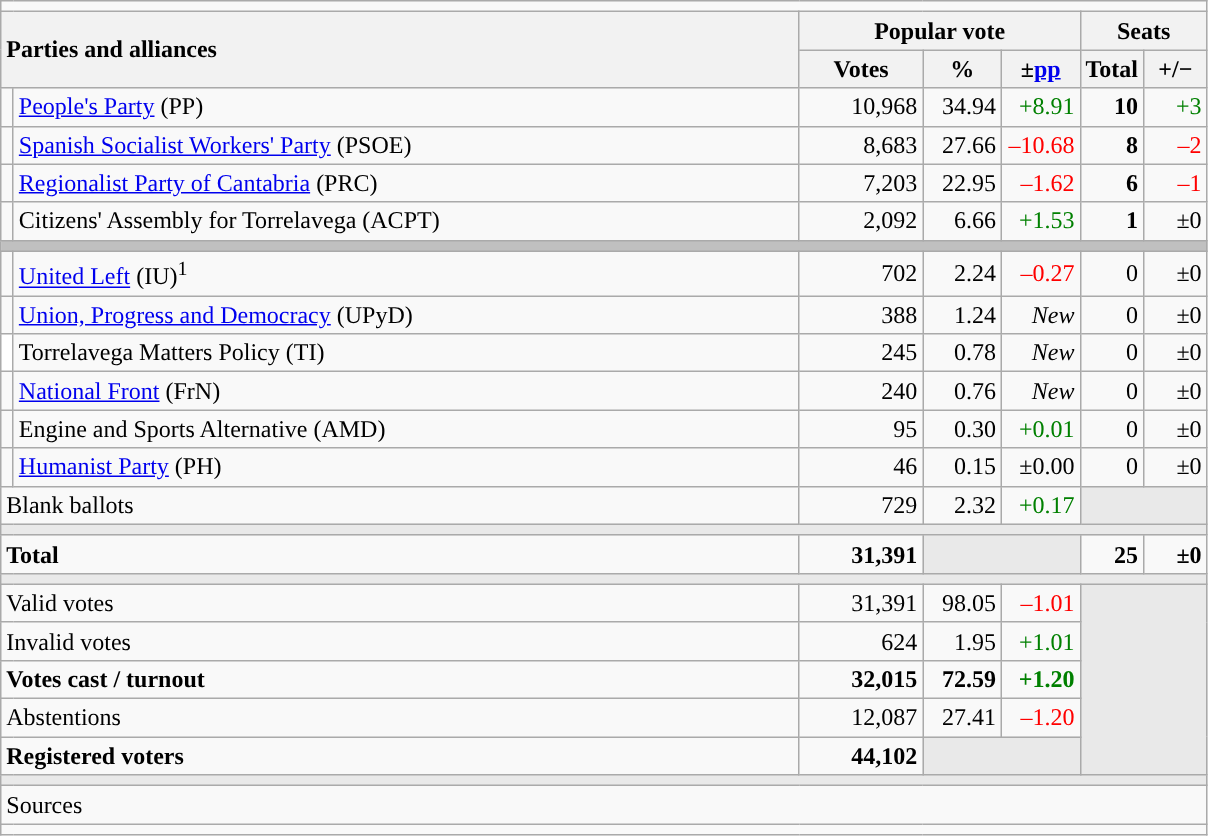<table class="wikitable" style="text-align:right;">
<tr>
<td colspan="7"></td>
</tr>
<tr>
<th style="text-align:left;" rowspan="2" colspan="2" width="525">Parties and alliances</th>
<th colspan="3">Popular vote</th>
<th colspan="2">Seats</th>
</tr>
<tr>
<th width="75">Votes</th>
<th width="45">%</th>
<th width="45">±<a href='#'>pp</a></th>
<th width="35">Total</th>
<th width="35">+/−</th>
</tr>
<tr>
<td width="1" style="color:inherit;background:"></td>
<td align="left"><a href='#'>People's Party</a> (PP)</td>
<td>10,968</td>
<td>34.94</td>
<td style="color:green;">+8.91</td>
<td><strong>10</strong></td>
<td style="color:green;">+3</td>
</tr>
<tr>
<td style="color:inherit;background:"></td>
<td align="left"><a href='#'>Spanish Socialist Workers' Party</a> (PSOE)</td>
<td>8,683</td>
<td>27.66</td>
<td style="color:red;">–10.68</td>
<td><strong>8</strong></td>
<td style="color:red;">–2</td>
</tr>
<tr>
<td style="color:inherit;background:"></td>
<td align="left"><a href='#'>Regionalist Party of Cantabria</a> (PRC)</td>
<td>7,203</td>
<td>22.95</td>
<td style="color:red;">–1.62</td>
<td><strong>6</strong></td>
<td style="color:red;">–1</td>
</tr>
<tr>
<td style="color:inherit;background:"></td>
<td align="left">Citizens' Assembly for Torrelavega (ACPT)</td>
<td>2,092</td>
<td>6.66</td>
<td style="color:green;">+1.53</td>
<td><strong>1</strong></td>
<td>±0</td>
</tr>
<tr>
<td colspan="7" bgcolor="#C0C0C0"></td>
</tr>
<tr>
<td style="color:inherit;background:"></td>
<td align="left"><a href='#'>United Left</a> (IU)<sup>1</sup></td>
<td>702</td>
<td>2.24</td>
<td style="color:red;">–0.27</td>
<td>0</td>
<td>±0</td>
</tr>
<tr>
<td style="color:inherit;background:"></td>
<td align="left"><a href='#'>Union, Progress and Democracy</a> (UPyD)</td>
<td>388</td>
<td>1.24</td>
<td><em>New</em></td>
<td>0</td>
<td>±0</td>
</tr>
<tr>
<td bgcolor="white"></td>
<td align="left">Torrelavega Matters Policy (TI)</td>
<td>245</td>
<td>0.78</td>
<td><em>New</em></td>
<td>0</td>
<td>±0</td>
</tr>
<tr>
<td style="color:inherit;background:"></td>
<td align="left"><a href='#'>National Front</a> (FrN)</td>
<td>240</td>
<td>0.76</td>
<td><em>New</em></td>
<td>0</td>
<td>±0</td>
</tr>
<tr>
<td style="color:inherit;background:"></td>
<td align="left">Engine and Sports Alternative (AMD)</td>
<td>95</td>
<td>0.30</td>
<td style="color:green;">+0.01</td>
<td>0</td>
<td>±0</td>
</tr>
<tr>
<td style="color:inherit;background:"></td>
<td align="left"><a href='#'>Humanist Party</a> (PH)</td>
<td>46</td>
<td>0.15</td>
<td>±0.00</td>
<td>0</td>
<td>±0</td>
</tr>
<tr>
<td align="left" colspan="2">Blank ballots</td>
<td>729</td>
<td>2.32</td>
<td style="color:green;">+0.17</td>
<td bgcolor="#E9E9E9" colspan="2"></td>
</tr>
<tr>
<td colspan="7" bgcolor="#E9E9E9"></td>
</tr>
<tr style="font-weight:bold;">
<td align="left" colspan="2">Total</td>
<td>31,391</td>
<td bgcolor="#E9E9E9" colspan="2"></td>
<td>25</td>
<td>±0</td>
</tr>
<tr>
<td colspan="7" bgcolor="#E9E9E9"></td>
</tr>
<tr>
<td align="left" colspan="2">Valid votes</td>
<td>31,391</td>
<td>98.05</td>
<td style="color:red;">–1.01</td>
<td bgcolor="#E9E9E9" colspan="2" rowspan="5"></td>
</tr>
<tr>
<td align="left" colspan="2">Invalid votes</td>
<td>624</td>
<td>1.95</td>
<td style="color:green;">+1.01</td>
</tr>
<tr style="font-weight:bold;">
<td align="left" colspan="2">Votes cast / turnout</td>
<td>32,015</td>
<td>72.59</td>
<td style="color:green;">+1.20</td>
</tr>
<tr>
<td align="left" colspan="2">Abstentions</td>
<td>12,087</td>
<td>27.41</td>
<td style="color:red;">–1.20</td>
</tr>
<tr style="font-weight:bold;">
<td align="left" colspan="2">Registered voters</td>
<td>44,102</td>
<td bgcolor="#E9E9E9" colspan="2"></td>
</tr>
<tr>
<td colspan="7" bgcolor="#E9E9E9"></td>
</tr>
<tr>
<td align="left" colspan="7">Sources</td>
</tr>
<tr>
<td colspan="7" style="text-align:left; max-width:790px;"></td>
</tr>
</table>
